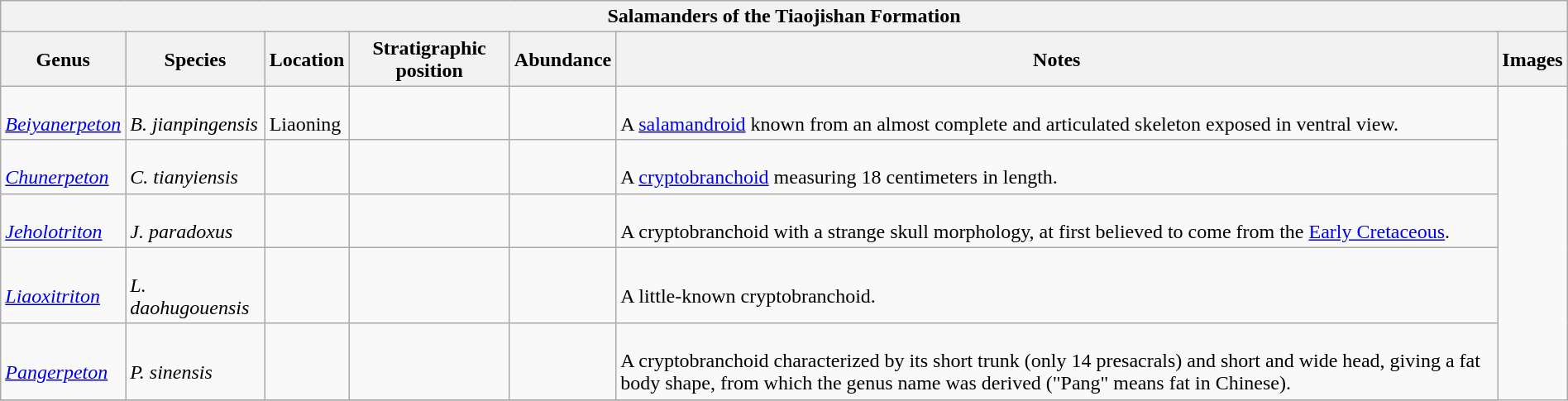<table class="wikitable" align="center" width="100%">
<tr>
<th colspan="7" align="center"><strong>Salamanders of the Tiaojishan Formation</strong></th>
</tr>
<tr>
<th>Genus</th>
<th>Species</th>
<th>Location</th>
<th>Stratigraphic position</th>
<th>Abundance</th>
<th>Notes</th>
<th>Images</th>
</tr>
<tr>
<td><br><em><a href='#'>Beiyanerpeton</a></em></td>
<td><br><em>B. jianpingensis</em></td>
<td><br>Liaoning</td>
<td></td>
<td></td>
<td><br>A <a href='#'>salamandroid</a> known from an almost complete and articulated skeleton exposed in ventral view.</td>
<td rowspan="99"><br></td>
</tr>
<tr>
<td><br><em><a href='#'>Chunerpeton</a></em></td>
<td><br><em>C. tianyiensis</em></td>
<td></td>
<td></td>
<td></td>
<td><br>A <a href='#'>cryptobranchoid</a> measuring 18 centimeters in length.</td>
</tr>
<tr>
<td><br><em><a href='#'>Jeholotriton</a></em></td>
<td><br><em>J. paradoxus</em></td>
<td></td>
<td></td>
<td></td>
<td><br>A cryptobranchoid with a strange skull morphology, at first believed to come from the <a href='#'>Early Cretaceous</a>.</td>
</tr>
<tr>
<td><br><em><a href='#'>Liaoxitriton</a></em></td>
<td><br><em>L. daohugouensis</em></td>
<td></td>
<td></td>
<td></td>
<td><br>A little-known cryptobranchoid.</td>
</tr>
<tr>
<td><br><em><a href='#'>Pangerpeton</a></em></td>
<td><br><em>P. sinensis</em></td>
<td></td>
<td></td>
<td></td>
<td><br>A cryptobranchoid characterized by its short trunk (only 14 presacrals) and short and wide head, giving a fat body shape, from which the genus name was derived ("Pang" means fat in Chinese).</td>
</tr>
<tr>
</tr>
</table>
